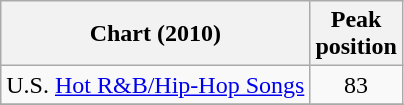<table class="wikitable">
<tr>
<th align="left">Chart (2010)</th>
<th style="text-align:center;">Peak<br>position</th>
</tr>
<tr>
<td align="left">U.S. <a href='#'>Hot R&B/Hip-Hop Songs</a></td>
<td style="text-align:center;">83</td>
</tr>
<tr>
</tr>
</table>
